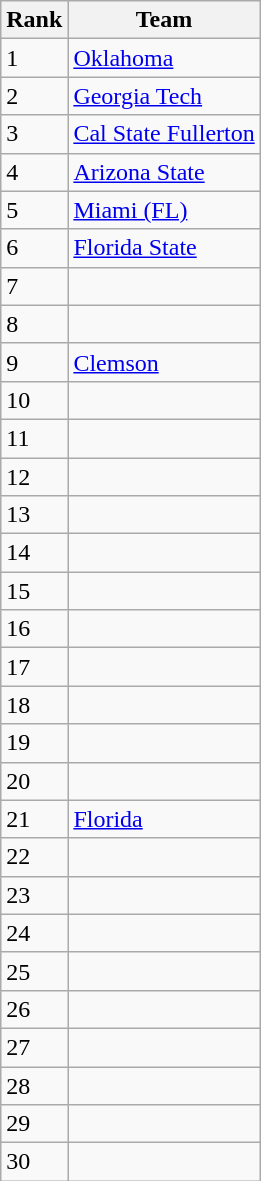<table class=wikitable>
<tr>
<th>Rank</th>
<th>Team</th>
</tr>
<tr>
<td>1</td>
<td><a href='#'>Oklahoma</a></td>
</tr>
<tr>
<td>2</td>
<td><a href='#'>Georgia Tech</a></td>
</tr>
<tr>
<td>3</td>
<td><a href='#'>Cal State Fullerton</a></td>
</tr>
<tr>
<td>4</td>
<td><a href='#'>Arizona State</a></td>
</tr>
<tr>
<td>5</td>
<td><a href='#'>Miami (FL)</a></td>
</tr>
<tr>
<td>6</td>
<td><a href='#'>Florida State</a></td>
</tr>
<tr>
<td>7</td>
<td></td>
</tr>
<tr>
<td>8</td>
<td></td>
</tr>
<tr>
<td>9</td>
<td><a href='#'>Clemson</a></td>
</tr>
<tr>
<td>10</td>
<td></td>
</tr>
<tr>
<td>11</td>
<td></td>
</tr>
<tr>
<td>12</td>
<td></td>
</tr>
<tr>
<td>13</td>
<td></td>
</tr>
<tr>
<td>14</td>
<td></td>
</tr>
<tr>
<td>15</td>
<td></td>
</tr>
<tr>
<td>16</td>
<td></td>
</tr>
<tr>
<td>17</td>
<td></td>
</tr>
<tr>
<td>18</td>
<td></td>
</tr>
<tr>
<td>19</td>
<td></td>
</tr>
<tr>
<td>20</td>
<td></td>
</tr>
<tr>
<td>21</td>
<td><a href='#'>Florida</a></td>
</tr>
<tr>
<td>22</td>
<td></td>
</tr>
<tr>
<td>23</td>
<td></td>
</tr>
<tr>
<td>24</td>
<td></td>
</tr>
<tr>
<td>25</td>
<td></td>
</tr>
<tr>
<td>26</td>
<td></td>
</tr>
<tr>
<td>27</td>
<td></td>
</tr>
<tr>
<td>28</td>
<td></td>
</tr>
<tr>
<td>29</td>
<td></td>
</tr>
<tr>
<td>30</td>
<td></td>
</tr>
</table>
